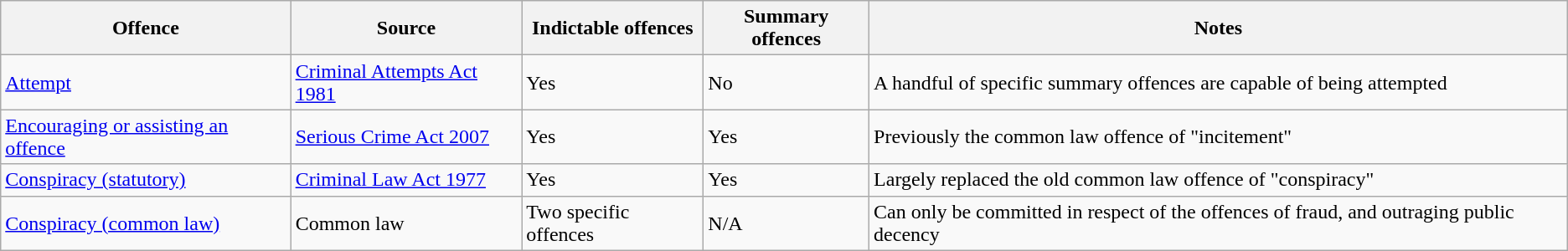<table class="wikitable">
<tr>
<th>Offence</th>
<th>Source</th>
<th>Indictable offences</th>
<th>Summary offences</th>
<th>Notes</th>
</tr>
<tr>
<td><a href='#'>Attempt</a></td>
<td> <a href='#'>Criminal Attempts Act 1981</a></td>
<td>Yes</td>
<td>No</td>
<td>A handful of specific summary offences are capable of being attempted</td>
</tr>
<tr>
<td><a href='#'>Encouraging or assisting an offence</a></td>
<td> <a href='#'>Serious Crime Act 2007</a></td>
<td>Yes</td>
<td>Yes</td>
<td>Previously the common law offence of "incitement"</td>
</tr>
<tr>
<td><a href='#'>Conspiracy (statutory)</a></td>
<td> <a href='#'>Criminal Law Act 1977</a></td>
<td>Yes</td>
<td>Yes</td>
<td>Largely replaced the old common law offence of "conspiracy"</td>
</tr>
<tr>
<td><a href='#'>Conspiracy (common law)</a></td>
<td>Common law</td>
<td>Two specific offences</td>
<td>N/A</td>
<td>Can only be committed in respect of the offences of fraud, and outraging public decency</td>
</tr>
</table>
